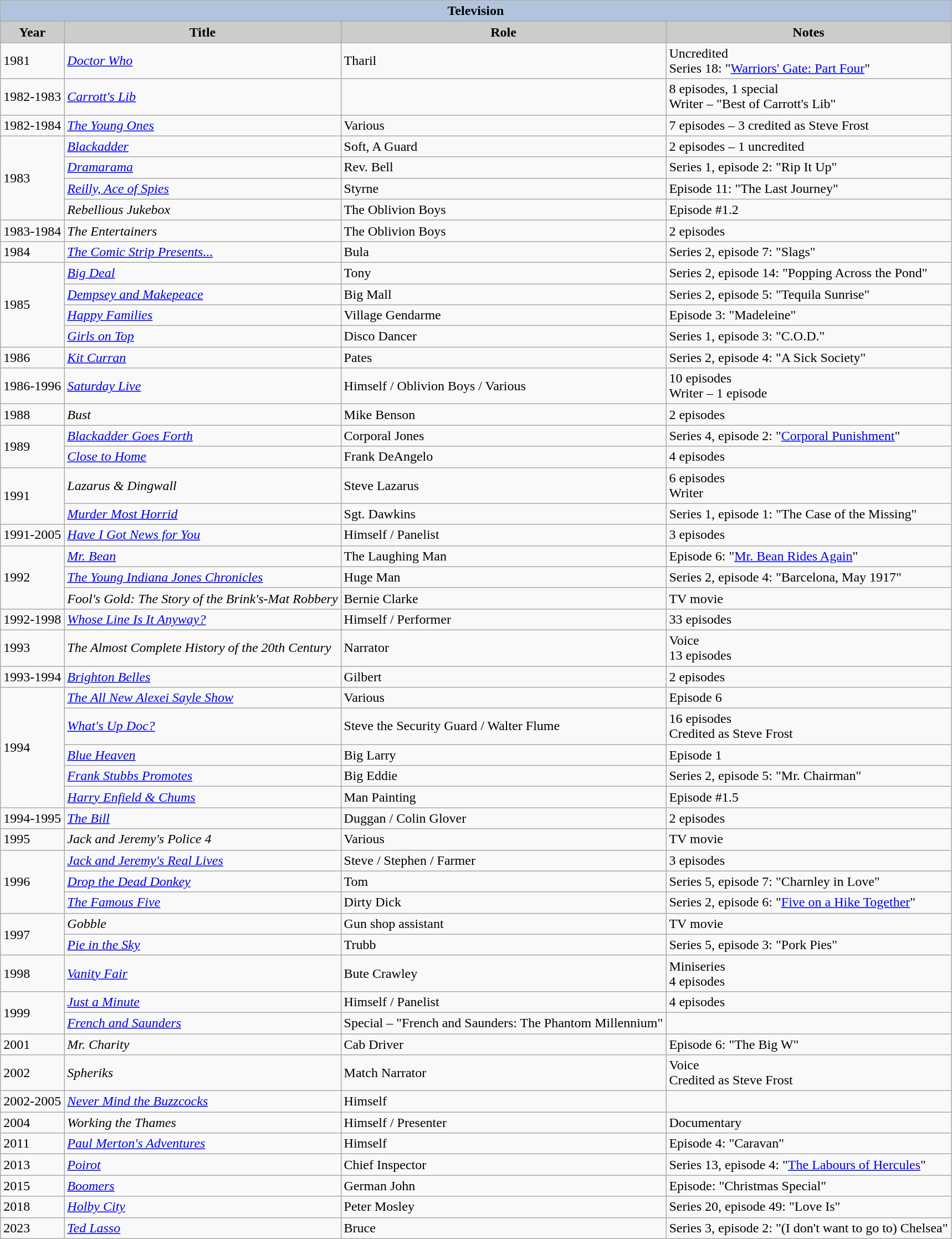<table class="wikitable">
<tr>
<th colspan=4 style="background:#B0C4DE;">Television</th>
</tr>
<tr>
<th style="background: #CCCCCC;">Year</th>
<th style="background: #CCCCCC;">Title</th>
<th style="background: #CCCCCC;">Role</th>
<th style="background: #CCCCCC;">Notes</th>
</tr>
<tr>
<td>1981</td>
<td><em><a href='#'>Doctor Who</a></em></td>
<td>Tharil</td>
<td>Uncredited<br> Series 18: "<a href='#'>Warriors' Gate: Part Four</a>"</td>
</tr>
<tr>
<td>1982-1983</td>
<td><em><a href='#'>Carrott's Lib</a></em></td>
<td></td>
<td>8 episodes, 1 special<br> Writer – "Best of Carrott's Lib"</td>
</tr>
<tr>
<td>1982-1984</td>
<td><em><a href='#'>The Young Ones</a></em></td>
<td>Various</td>
<td>7 episodes – 3 credited as Steve Frost</td>
</tr>
<tr>
<td rowspan=4>1983</td>
<td><em><a href='#'>Blackadder</a></em></td>
<td>Soft, A Guard</td>
<td>2 episodes – 1 uncredited</td>
</tr>
<tr>
<td><em><a href='#'>Dramarama</a></em></td>
<td>Rev. Bell</td>
<td>Series 1, episode 2: "Rip It Up"</td>
</tr>
<tr>
<td><em><a href='#'>Reilly, Ace of Spies</a></em></td>
<td>Styrne</td>
<td>Episode 11: "The Last Journey"</td>
</tr>
<tr>
<td><em>Rebellious Jukebox</em></td>
<td>The Oblivion Boys</td>
<td>Episode #1.2</td>
</tr>
<tr>
<td>1983-1984</td>
<td><em>The Entertainers</em></td>
<td>The Oblivion Boys</td>
<td>2 episodes</td>
</tr>
<tr>
<td>1984</td>
<td><em><a href='#'>The Comic Strip Presents...</a></em></td>
<td>Bula</td>
<td>Series 2, episode 7: "Slags"</td>
</tr>
<tr>
<td rowspan=4>1985</td>
<td><em><a href='#'>Big Deal</a></em></td>
<td>Tony</td>
<td>Series 2, episode 14: "Popping Across the Pond"</td>
</tr>
<tr>
<td><em><a href='#'>Dempsey and Makepeace</a></em></td>
<td>Big Mall</td>
<td>Series 2, episode 5: "Tequila Sunrise"</td>
</tr>
<tr>
<td><em><a href='#'>Happy Families</a></em></td>
<td>Village Gendarme</td>
<td>Episode 3: "Madeleine"</td>
</tr>
<tr>
<td><em><a href='#'>Girls on Top</a></em></td>
<td>Disco Dancer</td>
<td>Series 1, episode 3: "C.O.D."</td>
</tr>
<tr>
<td>1986</td>
<td><em><a href='#'>Kit Curran</a></em></td>
<td>Pates</td>
<td>Series 2, episode 4: "A Sick Society"</td>
</tr>
<tr>
<td>1986-1996</td>
<td><em><a href='#'>Saturday Live</a></em></td>
<td>Himself / Oblivion Boys / Various</td>
<td>10 episodes<br> Writer – 1 episode</td>
</tr>
<tr>
<td>1988</td>
<td><em>Bust</em></td>
<td>Mike Benson</td>
<td>2 episodes</td>
</tr>
<tr>
<td rowspan=2>1989</td>
<td><em><a href='#'>Blackadder Goes Forth</a></em></td>
<td>Corporal Jones</td>
<td>Series 4, episode 2: "<a href='#'>Corporal Punishment</a>"</td>
</tr>
<tr>
<td><em><a href='#'>Close to Home</a></em></td>
<td>Frank DeAngelo</td>
<td>4 episodes</td>
</tr>
<tr>
<td rowspan=2>1991</td>
<td><em>Lazarus & Dingwall</em></td>
<td>Steve Lazarus</td>
<td>6 episodes<br> Writer</td>
</tr>
<tr>
<td><em><a href='#'>Murder Most Horrid</a></em></td>
<td>Sgt. Dawkins</td>
<td>Series 1, episode 1: "The Case of the Missing"</td>
</tr>
<tr>
<td>1991-2005</td>
<td><em><a href='#'>Have I Got News for You</a></em></td>
<td>Himself / Panelist</td>
<td>3 episodes</td>
</tr>
<tr>
<td rowspan=3>1992</td>
<td><em><a href='#'>Mr. Bean</a></em></td>
<td>The Laughing Man</td>
<td>Episode 6: "<a href='#'>Mr. Bean Rides Again</a>"</td>
</tr>
<tr>
<td><em><a href='#'>The Young Indiana Jones Chronicles</a></em></td>
<td>Huge Man</td>
<td>Series 2, episode 4: "Barcelona, May 1917"</td>
</tr>
<tr>
<td><em>Fool's Gold: The Story of the Brink's-Mat Robbery</em></td>
<td>Bernie Clarke</td>
<td>TV movie</td>
</tr>
<tr>
<td>1992-1998</td>
<td><em><a href='#'>Whose Line Is It Anyway?</a></em></td>
<td>Himself / Performer</td>
<td>33 episodes</td>
</tr>
<tr>
<td>1993</td>
<td><em>The Almost Complete History of the 20th Century</em></td>
<td>Narrator</td>
<td>Voice<br> 13 episodes</td>
</tr>
<tr>
<td>1993-1994</td>
<td><em><a href='#'>Brighton Belles</a></em></td>
<td>Gilbert</td>
<td>2 episodes</td>
</tr>
<tr>
<td rowspan=5>1994</td>
<td><em><a href='#'>The All New Alexei Sayle Show</a></em></td>
<td>Various</td>
<td>Episode 6</td>
</tr>
<tr>
<td><em><a href='#'>What's Up Doc?</a></em></td>
<td>Steve the Security Guard / Walter Flume</td>
<td>16 episodes<br> Credited as Steve Frost</td>
</tr>
<tr>
<td><em><a href='#'>Blue Heaven</a></em></td>
<td>Big Larry</td>
<td>Episode 1</td>
</tr>
<tr>
<td><em><a href='#'>Frank Stubbs Promotes</a></em></td>
<td>Big Eddie</td>
<td>Series 2, episode 5: "Mr. Chairman"</td>
</tr>
<tr>
<td><em><a href='#'>Harry Enfield & Chums</a></em></td>
<td>Man Painting</td>
<td>Episode #1.5</td>
</tr>
<tr>
<td>1994-1995</td>
<td><em><a href='#'>The Bill</a></em></td>
<td>Duggan / Colin Glover</td>
<td>2 episodes</td>
</tr>
<tr>
<td>1995</td>
<td><em>Jack and Jeremy's Police 4</em></td>
<td>Various</td>
<td>TV movie</td>
</tr>
<tr>
<td rowspan=3>1996</td>
<td><em><a href='#'>Jack and Jeremy's Real Lives</a></em></td>
<td>Steve / Stephen / Farmer</td>
<td>3 episodes</td>
</tr>
<tr>
<td><em><a href='#'>Drop the Dead Donkey</a></em></td>
<td>Tom</td>
<td>Series 5, episode 7: "Charnley in Love"</td>
</tr>
<tr>
<td><em><a href='#'>The Famous Five</a></em></td>
<td>Dirty Dick</td>
<td>Series 2, episode 6: "<a href='#'>Five on a Hike Together</a>"</td>
</tr>
<tr>
<td rowspan=2>1997</td>
<td><em>Gobble</em></td>
<td>Gun shop assistant</td>
<td>TV movie</td>
</tr>
<tr>
<td><em><a href='#'>Pie in the Sky</a></em></td>
<td>Trubb</td>
<td>Series 5, episode 3: "Pork Pies"</td>
</tr>
<tr>
<td>1998</td>
<td><em><a href='#'>Vanity Fair</a></em></td>
<td>Bute Crawley</td>
<td>Miniseries<br> 4 episodes</td>
</tr>
<tr>
<td rowspan=2>1999</td>
<td><em><a href='#'>Just a Minute</a></em></td>
<td>Himself / Panelist</td>
<td>4 episodes</td>
</tr>
<tr>
<td><em><a href='#'>French and Saunders</a></em></td>
<td>Special – "French and Saunders: The Phantom Millennium"</td>
</tr>
<tr>
<td>2001</td>
<td><em>Mr. Charity</em></td>
<td>Cab Driver</td>
<td>Episode 6: "The Big W"</td>
</tr>
<tr>
<td>2002</td>
<td><em>Spheriks</em></td>
<td>Match Narrator</td>
<td>Voice<br> Credited as Steve Frost</td>
</tr>
<tr>
<td>2002-2005</td>
<td><em><a href='#'>Never Mind the Buzzcocks</a></em></td>
<td>Himself</td>
<td></td>
</tr>
<tr>
<td>2004</td>
<td><em>Working the Thames</em></td>
<td>Himself / Presenter</td>
<td>Documentary</td>
</tr>
<tr>
<td>2011</td>
<td><em><a href='#'>Paul Merton's Adventures</a></em></td>
<td>Himself</td>
<td>Episode 4: "Caravan"</td>
</tr>
<tr>
<td>2013</td>
<td><em><a href='#'>Poirot</a></em></td>
<td>Chief Inspector</td>
<td>Series 13, episode 4: "<a href='#'>The Labours of Hercules</a>"</td>
</tr>
<tr>
<td>2015</td>
<td><em><a href='#'>Boomers</a></em></td>
<td>German John</td>
<td>Episode: "Christmas Special"</td>
</tr>
<tr>
<td>2018</td>
<td><em><a href='#'>Holby City</a></em></td>
<td>Peter Mosley</td>
<td>Series 20, episode 49: "Love Is"</td>
</tr>
<tr>
<td>2023</td>
<td><em><a href='#'>Ted Lasso</a></em></td>
<td>Bruce</td>
<td>Series 3, episode 2: "(I don't want to go to) Chelsea"</td>
</tr>
</table>
